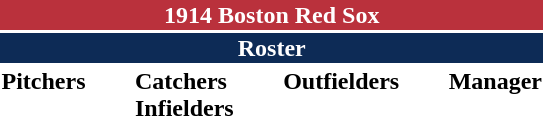<table class="toccolours" style="text-align: left;">
<tr>
<th colspan="10" style="background-color: #ba313c; color: white; text-align: center;">1914 Boston Red Sox</th>
</tr>
<tr>
<td colspan="10" style="background-color:#0d2b56; color: white; text-align: center;"><strong>Roster</strong></td>
</tr>
<tr>
<td valign="top"><strong>Pitchers</strong><br>











</td>
<td width="25px"></td>
<td valign="top"><strong>Catchers</strong><br>




<strong>Infielders</strong>








</td>
<td width="25px"></td>
<td valign="top"><strong>Outfielders</strong><br>



</td>
<td width="25px"></td>
<td valign="top"><strong>Manager</strong><br></td>
</tr>
<tr>
</tr>
</table>
